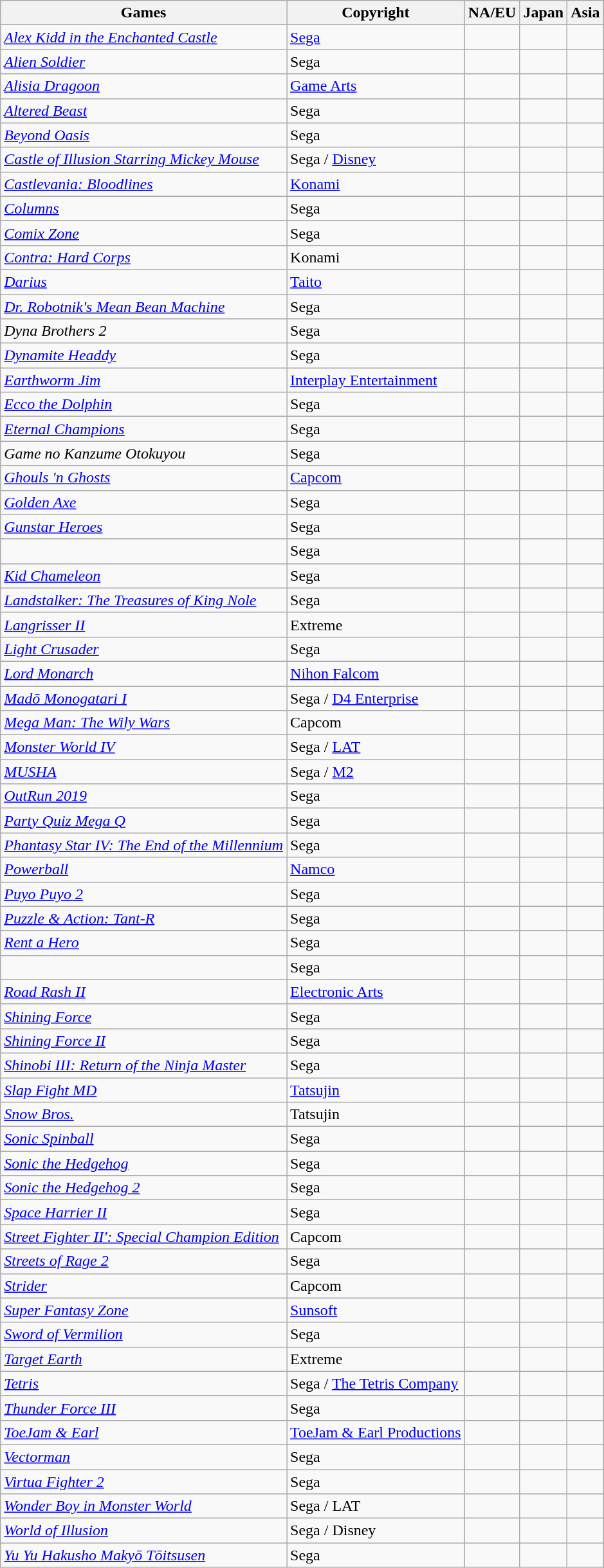<table class="wikitable sortable">
<tr>
<th>Games</th>
<th>Copyright</th>
<th>NA/EU</th>
<th>Japan</th>
<th>Asia</th>
</tr>
<tr>
<td><em><a href='#'>Alex Kidd in the Enchanted Castle</a></em></td>
<td><a href='#'>Sega</a></td>
<td></td>
<td></td>
<td></td>
</tr>
<tr>
<td><em><a href='#'>Alien Soldier</a></em></td>
<td>Sega</td>
<td></td>
<td></td>
<td></td>
</tr>
<tr>
<td><em><a href='#'>Alisia Dragoon</a></em></td>
<td><a href='#'>Game Arts</a></td>
<td></td>
<td></td>
<td></td>
</tr>
<tr>
<td><em><a href='#'>Altered Beast</a></em></td>
<td>Sega</td>
<td></td>
<td></td>
<td></td>
</tr>
<tr>
<td><em><a href='#'>Beyond Oasis</a></em></td>
<td>Sega</td>
<td></td>
<td></td>
<td></td>
</tr>
<tr>
<td><em><a href='#'>Castle of Illusion Starring Mickey Mouse</a></em></td>
<td>Sega / <a href='#'>Disney</a></td>
<td></td>
<td></td>
<td></td>
</tr>
<tr>
<td><em><a href='#'>Castlevania: Bloodlines</a></em></td>
<td><a href='#'>Konami</a></td>
<td></td>
<td></td>
<td></td>
</tr>
<tr>
<td><em><a href='#'>Columns</a></em></td>
<td>Sega</td>
<td></td>
<td></td>
<td></td>
</tr>
<tr>
<td><em><a href='#'>Comix Zone</a></em></td>
<td>Sega</td>
<td></td>
<td></td>
<td></td>
</tr>
<tr>
<td><em><a href='#'>Contra: Hard Corps</a></em></td>
<td>Konami</td>
<td></td>
<td></td>
<td></td>
</tr>
<tr>
<td><em><a href='#'>Darius</a></em></td>
<td><a href='#'>Taito</a></td>
<td></td>
<td></td>
<td></td>
</tr>
<tr>
<td><em><a href='#'>Dr. Robotnik's Mean Bean Machine</a></em></td>
<td>Sega</td>
<td></td>
<td></td>
<td></td>
</tr>
<tr>
<td><em>Dyna Brothers 2</em></td>
<td>Sega</td>
<td></td>
<td></td>
<td></td>
</tr>
<tr>
<td><em><a href='#'>Dynamite Headdy</a></em></td>
<td>Sega</td>
<td></td>
<td></td>
<td></td>
</tr>
<tr>
<td><em><a href='#'>Earthworm Jim</a></em></td>
<td><a href='#'>Interplay Entertainment</a></td>
<td></td>
<td></td>
<td></td>
</tr>
<tr>
<td><em><a href='#'>Ecco the Dolphin</a></em></td>
<td>Sega</td>
<td></td>
<td></td>
<td></td>
</tr>
<tr>
<td><em><a href='#'>Eternal Champions</a></em></td>
<td>Sega</td>
<td></td>
<td></td>
<td></td>
</tr>
<tr>
<td><em>Game no Kanzume Otokuyou</em></td>
<td>Sega</td>
<td></td>
<td></td>
<td></td>
</tr>
<tr>
<td><em><a href='#'>Ghouls 'n Ghosts</a></em></td>
<td><a href='#'>Capcom</a></td>
<td></td>
<td></td>
<td></td>
</tr>
<tr>
<td><em><a href='#'>Golden Axe</a></em></td>
<td>Sega</td>
<td></td>
<td></td>
<td></td>
</tr>
<tr>
<td><em><a href='#'>Gunstar Heroes</a></em></td>
<td>Sega</td>
<td></td>
<td></td>
<td></td>
</tr>
<tr>
<td></td>
<td>Sega</td>
<td></td>
<td></td>
<td></td>
</tr>
<tr>
<td><em><a href='#'>Kid Chameleon</a></em></td>
<td>Sega</td>
<td></td>
<td></td>
<td></td>
</tr>
<tr>
<td><em><a href='#'>Landstalker: The Treasures of King Nole</a></em></td>
<td>Sega</td>
<td></td>
<td></td>
<td></td>
</tr>
<tr>
<td><em><a href='#'>Langrisser II</a></em></td>
<td>Extreme</td>
<td></td>
<td></td>
<td></td>
</tr>
<tr>
<td><em><a href='#'>Light Crusader</a></em></td>
<td>Sega</td>
<td></td>
<td></td>
<td></td>
</tr>
<tr>
<td><em><a href='#'>Lord Monarch</a></em></td>
<td><a href='#'>Nihon Falcom</a></td>
<td></td>
<td></td>
<td></td>
</tr>
<tr>
<td><em><a href='#'>Madō Monogatari I</a></em></td>
<td>Sega / <a href='#'>D4 Enterprise</a></td>
<td></td>
<td></td>
<td></td>
</tr>
<tr>
<td><em><a href='#'>Mega Man: The Wily Wars</a></em></td>
<td>Capcom</td>
<td></td>
<td></td>
<td></td>
</tr>
<tr>
<td><em><a href='#'>Monster World IV</a></em></td>
<td>Sega / <a href='#'>LAT</a></td>
<td></td>
<td></td>
<td></td>
</tr>
<tr>
<td><em><a href='#'>MUSHA</a></em></td>
<td>Sega / <a href='#'>M2</a></td>
<td></td>
<td></td>
<td></td>
</tr>
<tr>
<td><em><a href='#'>OutRun 2019</a></em></td>
<td>Sega</td>
<td></td>
<td></td>
<td></td>
</tr>
<tr>
<td><em><a href='#'>Party Quiz Mega Q</a></em></td>
<td>Sega</td>
<td></td>
<td></td>
<td></td>
</tr>
<tr>
<td><em><a href='#'>Phantasy Star IV: The End of the Millennium</a></em></td>
<td>Sega</td>
<td></td>
<td></td>
<td></td>
</tr>
<tr>
<td><em><a href='#'>Powerball</a></em></td>
<td><a href='#'>Namco</a></td>
<td></td>
<td></td>
<td></td>
</tr>
<tr>
<td><em><a href='#'>Puyo Puyo 2</a></em></td>
<td>Sega</td>
<td></td>
<td></td>
<td></td>
</tr>
<tr>
<td><em><a href='#'>Puzzle & Action: Tant-R</a></em></td>
<td>Sega</td>
<td></td>
<td></td>
<td></td>
</tr>
<tr>
<td><em><a href='#'>Rent a Hero</a></em></td>
<td>Sega</td>
<td></td>
<td></td>
<td></td>
</tr>
<tr>
<td></td>
<td>Sega</td>
<td></td>
<td></td>
<td></td>
</tr>
<tr>
<td><em><a href='#'>Road Rash II</a></em></td>
<td><a href='#'>Electronic Arts</a></td>
<td></td>
<td></td>
<td></td>
</tr>
<tr>
<td><em><a href='#'>Shining Force</a></em></td>
<td>Sega</td>
<td></td>
<td></td>
<td></td>
</tr>
<tr>
<td><em><a href='#'>Shining Force II</a></em></td>
<td>Sega</td>
<td></td>
<td></td>
<td></td>
</tr>
<tr>
<td><em><a href='#'>Shinobi III: Return of the Ninja Master</a></em></td>
<td>Sega</td>
<td></td>
<td></td>
<td></td>
</tr>
<tr>
<td><em><a href='#'>Slap Fight MD</a></em></td>
<td><a href='#'>Tatsujin</a></td>
<td></td>
<td></td>
<td></td>
</tr>
<tr>
<td><em><a href='#'>Snow Bros.</a></em></td>
<td>Tatsujin</td>
<td></td>
<td></td>
<td></td>
</tr>
<tr>
<td><em><a href='#'>Sonic Spinball</a></em></td>
<td>Sega</td>
<td></td>
<td></td>
<td></td>
</tr>
<tr>
<td><em><a href='#'>Sonic the Hedgehog</a></em></td>
<td>Sega</td>
<td></td>
<td></td>
<td></td>
</tr>
<tr>
<td><em><a href='#'>Sonic the Hedgehog 2</a></em></td>
<td>Sega</td>
<td></td>
<td></td>
<td></td>
</tr>
<tr>
<td><em><a href='#'>Space Harrier II</a></em></td>
<td>Sega</td>
<td></td>
<td></td>
<td></td>
</tr>
<tr>
<td><em><a href='#'>Street Fighter II': Special Champion Edition</a></em></td>
<td>Capcom</td>
<td></td>
<td></td>
<td></td>
</tr>
<tr>
<td><em><a href='#'>Streets of Rage 2</a></em></td>
<td>Sega</td>
<td></td>
<td></td>
<td></td>
</tr>
<tr>
<td><em><a href='#'>Strider</a></em></td>
<td>Capcom</td>
<td></td>
<td></td>
<td></td>
</tr>
<tr>
<td><em><a href='#'>Super Fantasy Zone</a></em></td>
<td><a href='#'>Sunsoft</a></td>
<td></td>
<td></td>
<td></td>
</tr>
<tr>
<td><em><a href='#'>Sword of Vermilion</a></em></td>
<td>Sega</td>
<td></td>
<td></td>
<td></td>
</tr>
<tr>
<td><em><a href='#'>Target Earth</a></em></td>
<td>Extreme</td>
<td></td>
<td></td>
<td></td>
</tr>
<tr>
<td><em><a href='#'>Tetris</a></em></td>
<td>Sega / <a href='#'>The Tetris Company</a></td>
<td></td>
<td></td>
<td></td>
</tr>
<tr>
<td><em><a href='#'>Thunder Force III</a></em></td>
<td>Sega</td>
<td></td>
<td></td>
<td></td>
</tr>
<tr>
<td><em><a href='#'>ToeJam & Earl</a></em></td>
<td><a href='#'>ToeJam & Earl Productions</a></td>
<td></td>
<td></td>
<td></td>
</tr>
<tr>
<td><em><a href='#'>Vectorman</a></em></td>
<td>Sega</td>
<td></td>
<td></td>
<td></td>
</tr>
<tr>
<td><em><a href='#'>Virtua Fighter 2</a></em></td>
<td>Sega</td>
<td></td>
<td></td>
<td></td>
</tr>
<tr>
<td><em><a href='#'>Wonder Boy in Monster World</a></em></td>
<td>Sega / LAT</td>
<td></td>
<td></td>
<td></td>
</tr>
<tr>
<td><em><a href='#'>World of Illusion</a></em></td>
<td>Sega / Disney</td>
<td></td>
<td></td>
<td></td>
</tr>
<tr>
<td><em><a href='#'>Yu Yu Hakusho Makyō Tōitsusen</a></em></td>
<td>Sega</td>
<td></td>
<td></td>
<td></td>
</tr>
</table>
